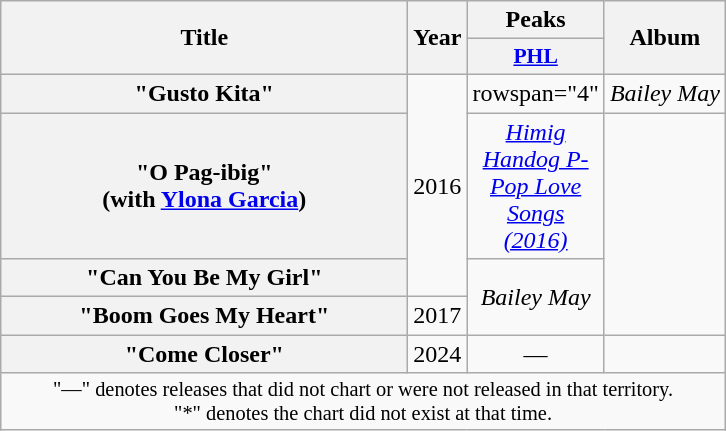<table class="wikitable plainrowheaders" style="text-align:center;">
<tr>
<th scope="col" rowspan="2" style="width:16.5em;">Title</th>
<th scope="col" rowspan="2" style="width:1em;">Year</th>
<th scope="col" colspan="1">Peaks</th>
<th scope="col" rowspan="2">Album</th>
</tr>
<tr>
<th scope="col" style="width:3em;font-size:90%;"><a href='#'>PHL</a></th>
</tr>
<tr>
<th scope="row">"Gusto Kita"</th>
<td rowspan=3>2016</td>
<td>rowspan="4" </td>
<td><em>Bailey May</em></td>
</tr>
<tr>
<th scope="row">"O Pag-ibig"<br><span>(with <a href='#'>Ylona Garcia</a>)</span></th>
<td><em><a href='#'>Himig Handog P-Pop Love Songs (2016)</a></em></td>
</tr>
<tr>
<th scope="row">"Can You Be My Girl"</th>
<td rowspan=2><em>Bailey May</em></td>
</tr>
<tr>
<th scope="row">"Boom Goes My Heart"</th>
<td>2017</td>
</tr>
<tr>
<th scope="row">"Come Closer"</th>
<td>2024</td>
<td>—</td>
<td></td>
</tr>
<tr>
<td colspan="7" style="font-size:85%">"—" denotes releases that did not chart or were not released in that territory.<br>"*" denotes the chart did not exist at that time.</td>
</tr>
</table>
